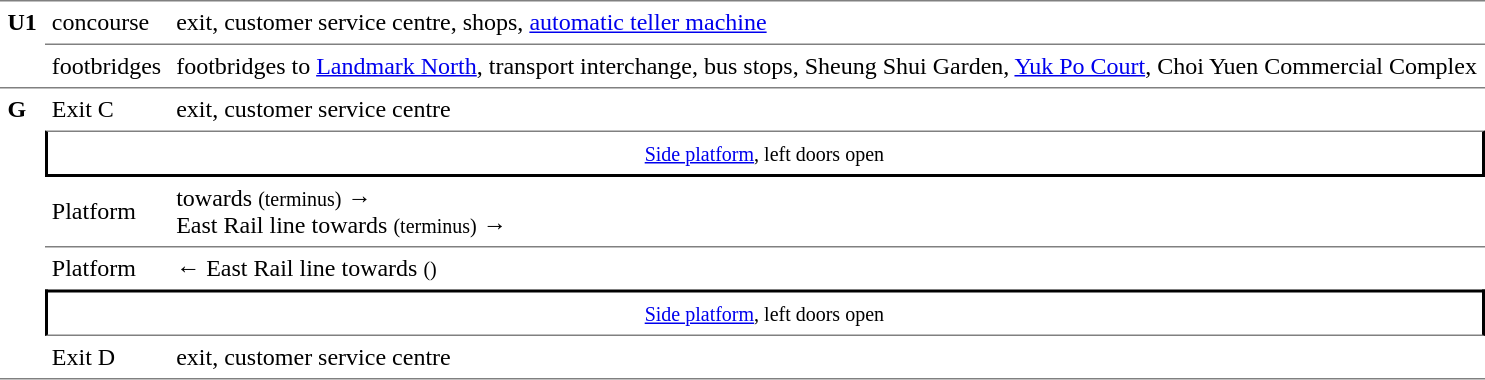<table border=0 cellspacing=0 cellpadding=5px>
<tr>
<td style="border-top:solid 1px gray;border-bottom:solid 1px gray;vertical-align:top;" rowspan=2><strong>U1</strong></td>
<td style="border-top:solid 1px gray;border-bottom:solid 1px gray;">concourse</td>
<td style="border-top:solid 1px gray;border-bottom:solid 1px gray;">exit, customer service centre, shops, <a href='#'>automatic teller machine</a></td>
</tr>
<tr>
<td style="border-bottom:solid 1px gray;">footbridges</td>
<td style="border-bottom:solid 1px gray;">footbridges to <a href='#'>Landmark North</a>, transport interchange, bus stops, Sheung Shui Garden, <a href='#'>Yuk Po Court</a>, Choi Yuen Commercial Complex</td>
</tr>
<tr>
<td style="border-bottom:solid 1px gray;vertical-align:top;" rowspan=10><strong>G</strong></td>
</tr>
<tr>
<td style="border=bottom:solid 1px gray;">Exit C</td>
<td style="border=bottom:solid 1px gray;">exit, customer service centre</td>
</tr>
<tr>
<td style="border-right:solid 2px black;border-left:solid 2px black;border-bottom:solid 2px black;border-top:solid 1px gray;text-align:center;" colspan=2><small><a href='#'>Side platform</a>, left doors open</small></td>
</tr>
<tr>
<td style="border-bottom:solid 1px gray;">Platform </td>
<td style="border-bottom:solid 1px gray;">  towards  <small>(terminus)</small> →<br>  East Rail line towards  <small>(terminus)</small> →</td>
</tr>
<tr>
<td>Platform </td>
<td>←  East Rail line towards  <small>()</small></td>
</tr>
<tr>
<td style="border-top:solid 2px black;border-right:solid 2px black;border-left:solid 2px black;border-bottom:solid 1px gray;text-align:center;" colspan=2><small><a href='#'>Side platform</a>, left doors open</small></td>
</tr>
<tr>
<td style="border-bottom:solid 1px gray;">Exit D</td>
<td style="border-bottom:solid 1px gray;">exit, customer service centre</td>
</tr>
</table>
